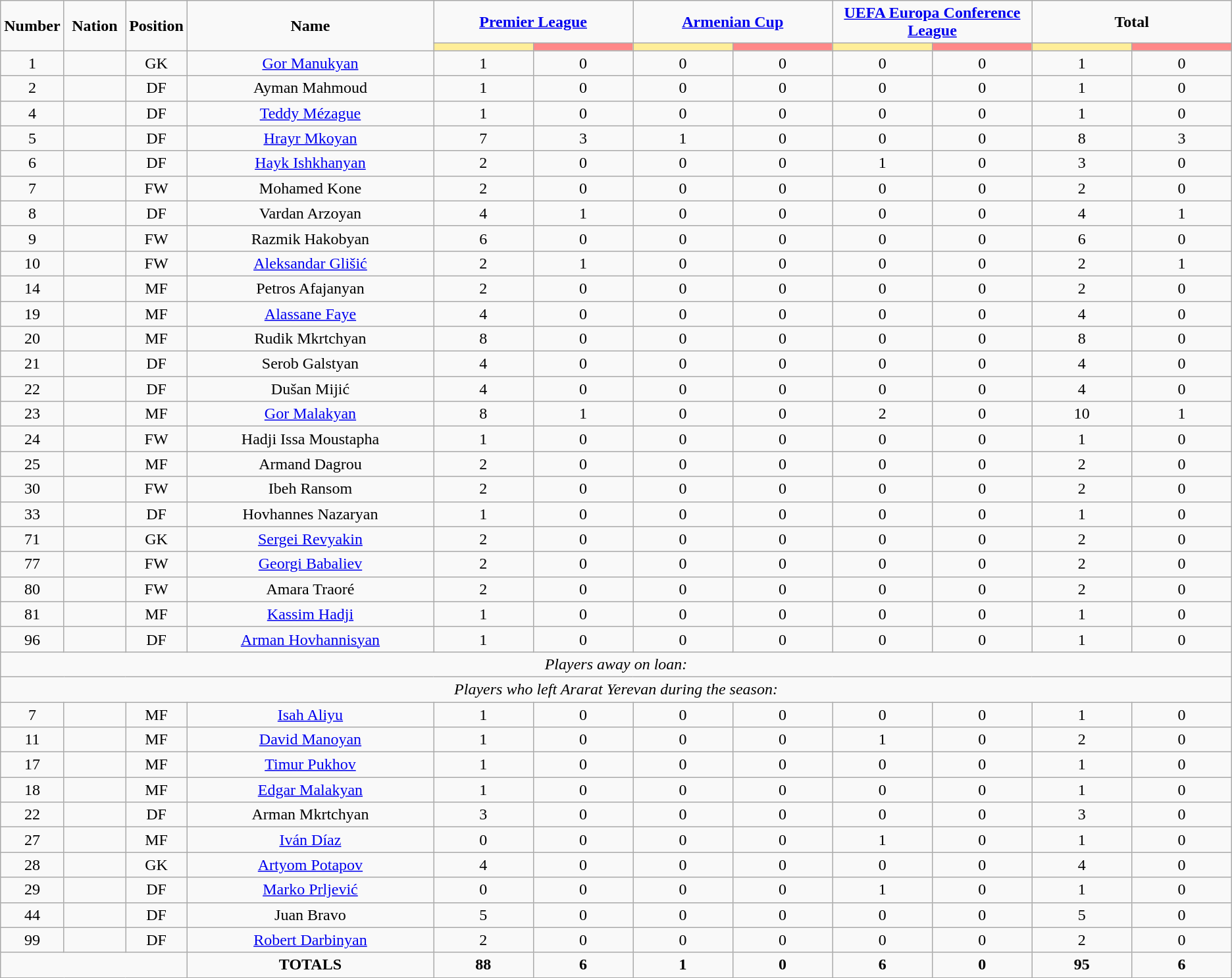<table class="wikitable" style="text-align:center;">
<tr>
<td rowspan="2"  style="width:5%; text-align:center;"><strong>Number</strong></td>
<td rowspan="2"  style="width:5%; text-align:center;"><strong>Nation</strong></td>
<td rowspan="2"  style="width:5%; text-align:center;"><strong>Position</strong></td>
<td rowspan="2"  style="width:20%; text-align:center;"><strong>Name</strong></td>
<td colspan="2" style="text-align:center;"><strong><a href='#'>Premier League</a></strong></td>
<td colspan="2" style="text-align:center;"><strong><a href='#'>Armenian Cup</a></strong></td>
<td colspan="2" style="text-align:center;"><strong><a href='#'>UEFA Europa Conference League</a></strong></td>
<td colspan="2" style="text-align:center;"><strong>Total</strong></td>
</tr>
<tr>
<th style="width:60px; background:#fe9;"></th>
<th style="width:60px; background:#ff8888;"></th>
<th style="width:60px; background:#fe9;"></th>
<th style="width:60px; background:#ff8888;"></th>
<th style="width:60px; background:#fe9;"></th>
<th style="width:60px; background:#ff8888;"></th>
<th style="width:60px; background:#fe9;"></th>
<th style="width:60px; background:#ff8888;"></th>
</tr>
<tr>
<td>1</td>
<td></td>
<td>GK</td>
<td><a href='#'>Gor Manukyan</a></td>
<td>1</td>
<td>0</td>
<td>0</td>
<td>0</td>
<td>0</td>
<td>0</td>
<td>1</td>
<td>0</td>
</tr>
<tr>
<td>2</td>
<td></td>
<td>DF</td>
<td>Ayman Mahmoud</td>
<td>1</td>
<td>0</td>
<td>0</td>
<td>0</td>
<td>0</td>
<td>0</td>
<td>1</td>
<td>0</td>
</tr>
<tr>
<td>4</td>
<td></td>
<td>DF</td>
<td><a href='#'>Teddy Mézague</a></td>
<td>1</td>
<td>0</td>
<td>0</td>
<td>0</td>
<td>0</td>
<td>0</td>
<td>1</td>
<td>0</td>
</tr>
<tr>
<td>5</td>
<td></td>
<td>DF</td>
<td><a href='#'>Hrayr Mkoyan</a></td>
<td>7</td>
<td>3</td>
<td>1</td>
<td>0</td>
<td>0</td>
<td>0</td>
<td>8</td>
<td>3</td>
</tr>
<tr>
<td>6</td>
<td></td>
<td>DF</td>
<td><a href='#'>Hayk Ishkhanyan</a></td>
<td>2</td>
<td>0</td>
<td>0</td>
<td>0</td>
<td>1</td>
<td>0</td>
<td>3</td>
<td>0</td>
</tr>
<tr>
<td>7</td>
<td></td>
<td>FW</td>
<td>Mohamed Kone</td>
<td>2</td>
<td>0</td>
<td>0</td>
<td>0</td>
<td>0</td>
<td>0</td>
<td>2</td>
<td>0</td>
</tr>
<tr>
<td>8</td>
<td></td>
<td>DF</td>
<td>Vardan Arzoyan</td>
<td>4</td>
<td>1</td>
<td>0</td>
<td>0</td>
<td>0</td>
<td>0</td>
<td>4</td>
<td>1</td>
</tr>
<tr>
<td>9</td>
<td></td>
<td>FW</td>
<td>Razmik Hakobyan</td>
<td>6</td>
<td>0</td>
<td>0</td>
<td>0</td>
<td>0</td>
<td>0</td>
<td>6</td>
<td>0</td>
</tr>
<tr>
<td>10</td>
<td></td>
<td>FW</td>
<td><a href='#'>Aleksandar Glišić</a></td>
<td>2</td>
<td>1</td>
<td>0</td>
<td>0</td>
<td>0</td>
<td>0</td>
<td>2</td>
<td>1</td>
</tr>
<tr>
<td>14</td>
<td></td>
<td>MF</td>
<td>Petros Afajanyan</td>
<td>2</td>
<td>0</td>
<td>0</td>
<td>0</td>
<td>0</td>
<td>0</td>
<td>2</td>
<td>0</td>
</tr>
<tr>
<td>19</td>
<td></td>
<td>MF</td>
<td><a href='#'>Alassane Faye</a></td>
<td>4</td>
<td>0</td>
<td>0</td>
<td>0</td>
<td>0</td>
<td>0</td>
<td>4</td>
<td>0</td>
</tr>
<tr>
<td>20</td>
<td></td>
<td>MF</td>
<td>Rudik Mkrtchyan</td>
<td>8</td>
<td>0</td>
<td>0</td>
<td>0</td>
<td>0</td>
<td>0</td>
<td>8</td>
<td>0</td>
</tr>
<tr>
<td>21</td>
<td></td>
<td>DF</td>
<td>Serob Galstyan</td>
<td>4</td>
<td>0</td>
<td>0</td>
<td>0</td>
<td>0</td>
<td>0</td>
<td>4</td>
<td>0</td>
</tr>
<tr>
<td>22</td>
<td></td>
<td>DF</td>
<td>Dušan Mijić</td>
<td>4</td>
<td>0</td>
<td>0</td>
<td>0</td>
<td>0</td>
<td>0</td>
<td>4</td>
<td>0</td>
</tr>
<tr>
<td>23</td>
<td></td>
<td>MF</td>
<td><a href='#'>Gor Malakyan</a></td>
<td>8</td>
<td>1</td>
<td>0</td>
<td>0</td>
<td>2</td>
<td>0</td>
<td>10</td>
<td>1</td>
</tr>
<tr>
<td>24</td>
<td></td>
<td>FW</td>
<td>Hadji Issa Moustapha</td>
<td>1</td>
<td>0</td>
<td>0</td>
<td>0</td>
<td>0</td>
<td>0</td>
<td>1</td>
<td>0</td>
</tr>
<tr>
<td>25</td>
<td></td>
<td>MF</td>
<td>Armand Dagrou</td>
<td>2</td>
<td>0</td>
<td>0</td>
<td>0</td>
<td>0</td>
<td>0</td>
<td>2</td>
<td>0</td>
</tr>
<tr>
<td>30</td>
<td></td>
<td>FW</td>
<td>Ibeh Ransom</td>
<td>2</td>
<td>0</td>
<td>0</td>
<td>0</td>
<td>0</td>
<td>0</td>
<td>2</td>
<td>0</td>
</tr>
<tr>
<td>33</td>
<td></td>
<td>DF</td>
<td>Hovhannes Nazaryan</td>
<td>1</td>
<td>0</td>
<td>0</td>
<td>0</td>
<td>0</td>
<td>0</td>
<td>1</td>
<td>0</td>
</tr>
<tr>
<td>71</td>
<td></td>
<td>GK</td>
<td><a href='#'>Sergei Revyakin</a></td>
<td>2</td>
<td>0</td>
<td>0</td>
<td>0</td>
<td>0</td>
<td>0</td>
<td>2</td>
<td>0</td>
</tr>
<tr>
<td>77</td>
<td></td>
<td>FW</td>
<td><a href='#'>Georgi Babaliev</a></td>
<td>2</td>
<td>0</td>
<td>0</td>
<td>0</td>
<td>0</td>
<td>0</td>
<td>2</td>
<td>0</td>
</tr>
<tr>
<td>80</td>
<td></td>
<td>FW</td>
<td>Amara Traoré</td>
<td>2</td>
<td>0</td>
<td>0</td>
<td>0</td>
<td>0</td>
<td>0</td>
<td>2</td>
<td>0</td>
</tr>
<tr>
<td>81</td>
<td></td>
<td>MF</td>
<td><a href='#'>Kassim Hadji</a></td>
<td>1</td>
<td>0</td>
<td>0</td>
<td>0</td>
<td>0</td>
<td>0</td>
<td>1</td>
<td>0</td>
</tr>
<tr>
<td>96</td>
<td></td>
<td>DF</td>
<td><a href='#'>Arman Hovhannisyan</a></td>
<td>1</td>
<td>0</td>
<td>0</td>
<td>0</td>
<td>0</td>
<td>0</td>
<td>1</td>
<td>0</td>
</tr>
<tr>
<td colspan="14"><em>Players away on loan:</em></td>
</tr>
<tr>
<td colspan="14"><em>Players who left Ararat Yerevan during the season:</em></td>
</tr>
<tr>
<td>7</td>
<td></td>
<td>MF</td>
<td><a href='#'>Isah Aliyu</a></td>
<td>1</td>
<td>0</td>
<td>0</td>
<td>0</td>
<td>0</td>
<td>0</td>
<td>1</td>
<td>0</td>
</tr>
<tr>
<td>11</td>
<td></td>
<td>MF</td>
<td><a href='#'>David Manoyan</a></td>
<td>1</td>
<td>0</td>
<td>0</td>
<td>0</td>
<td>1</td>
<td>0</td>
<td>2</td>
<td>0</td>
</tr>
<tr>
<td>17</td>
<td></td>
<td>MF</td>
<td><a href='#'>Timur Pukhov</a></td>
<td>1</td>
<td>0</td>
<td>0</td>
<td>0</td>
<td>0</td>
<td>0</td>
<td>1</td>
<td>0</td>
</tr>
<tr>
<td>18</td>
<td></td>
<td>MF</td>
<td><a href='#'>Edgar Malakyan</a></td>
<td>1</td>
<td>0</td>
<td>0</td>
<td>0</td>
<td>0</td>
<td>0</td>
<td>1</td>
<td>0</td>
</tr>
<tr>
<td>22</td>
<td></td>
<td>DF</td>
<td>Arman Mkrtchyan</td>
<td>3</td>
<td>0</td>
<td>0</td>
<td>0</td>
<td>0</td>
<td>0</td>
<td>3</td>
<td>0</td>
</tr>
<tr>
<td>27</td>
<td></td>
<td>MF</td>
<td><a href='#'>Iván Díaz</a></td>
<td>0</td>
<td>0</td>
<td>0</td>
<td>0</td>
<td>1</td>
<td>0</td>
<td>1</td>
<td>0</td>
</tr>
<tr>
<td>28</td>
<td></td>
<td>GK</td>
<td><a href='#'>Artyom Potapov</a></td>
<td>4</td>
<td>0</td>
<td>0</td>
<td>0</td>
<td>0</td>
<td>0</td>
<td>4</td>
<td>0</td>
</tr>
<tr>
<td>29</td>
<td></td>
<td>DF</td>
<td><a href='#'>Marko Prljević</a></td>
<td>0</td>
<td>0</td>
<td>0</td>
<td>0</td>
<td>1</td>
<td>0</td>
<td>1</td>
<td>0</td>
</tr>
<tr>
<td>44</td>
<td></td>
<td>DF</td>
<td>Juan Bravo</td>
<td>5</td>
<td>0</td>
<td>0</td>
<td>0</td>
<td>0</td>
<td>0</td>
<td>5</td>
<td>0</td>
</tr>
<tr>
<td>99</td>
<td></td>
<td>DF</td>
<td><a href='#'>Robert Darbinyan</a></td>
<td>2</td>
<td>0</td>
<td>0</td>
<td>0</td>
<td>0</td>
<td>0</td>
<td>2</td>
<td>0</td>
</tr>
<tr>
<td colspan="3"></td>
<td><strong>TOTALS</strong></td>
<td><strong>88</strong></td>
<td><strong>6</strong></td>
<td><strong>1</strong></td>
<td><strong>0</strong></td>
<td><strong>6</strong></td>
<td><strong>0</strong></td>
<td><strong>95</strong></td>
<td><strong>6</strong></td>
</tr>
</table>
